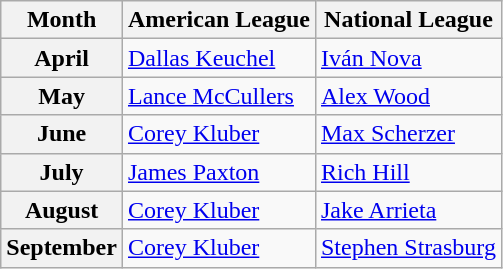<table class="wikitable">
<tr>
<th>Month</th>
<th>American League</th>
<th>National League</th>
</tr>
<tr>
<th>April</th>
<td><a href='#'>Dallas Keuchel</a></td>
<td><a href='#'>Iván Nova</a></td>
</tr>
<tr>
<th>May</th>
<td><a href='#'>Lance McCullers</a></td>
<td><a href='#'>Alex Wood</a></td>
</tr>
<tr>
<th>June</th>
<td><a href='#'>Corey Kluber</a></td>
<td><a href='#'>Max Scherzer</a></td>
</tr>
<tr>
<th>July</th>
<td><a href='#'>James Paxton</a></td>
<td><a href='#'>Rich Hill</a></td>
</tr>
<tr>
<th>August</th>
<td><a href='#'>Corey Kluber</a></td>
<td><a href='#'>Jake Arrieta</a></td>
</tr>
<tr>
<th>September</th>
<td><a href='#'>Corey Kluber</a></td>
<td><a href='#'>Stephen Strasburg</a></td>
</tr>
</table>
